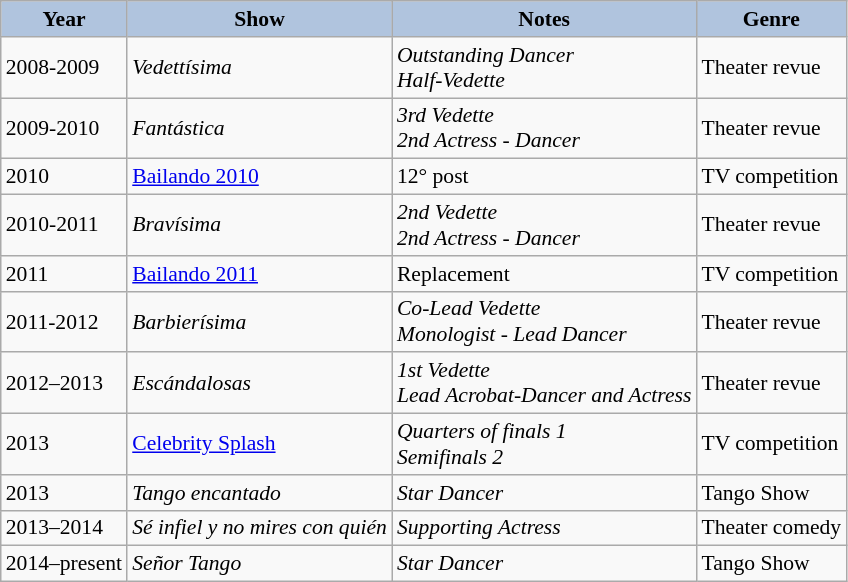<table class="wikitable" style="font-size:90%;">
<tr>
<th style="background:#B0C4DE;">Year</th>
<th style="background:#B0C4DE;">Show</th>
<th style="background:#B0C4DE;">Notes</th>
<th style="background:#B0C4DE;">Genre</th>
</tr>
<tr>
<td>2008-2009</td>
<td><em>Vedettísima</em></td>
<td><em>Outstanding Dancer</em><br><em>Half-Vedette</em></td>
<td>Theater revue</td>
</tr>
<tr>
<td>2009-2010</td>
<td><em>Fantástica</em></td>
<td><em>3rd Vedette</em><br><em>2nd Actress - Dancer</em></td>
<td>Theater revue</td>
</tr>
<tr>
<td>2010</td>
<td><a href='#'>Bailando 2010</a></td>
<td>12° post</td>
<td>TV competition</td>
</tr>
<tr>
<td>2010-2011</td>
<td><em>Bravísima</em></td>
<td><em>2nd Vedette</em><br><em>2nd Actress - Dancer</em></td>
<td>Theater revue</td>
</tr>
<tr>
<td>2011</td>
<td><a href='#'>Bailando 2011</a></td>
<td>Replacement</td>
<td>TV competition</td>
</tr>
<tr>
<td>2011-2012</td>
<td><em>Barbierísima</em></td>
<td><em>Co-Lead Vedette</em><br><em>Monologist - Lead Dancer</em></td>
<td>Theater revue</td>
</tr>
<tr>
<td>2012–2013</td>
<td><em>Escándalosas</em></td>
<td><em>1st Vedette</em><br><em>Lead Acrobat-Dancer and Actress</em></td>
<td>Theater revue</td>
</tr>
<tr>
<td>2013</td>
<td><a href='#'>Celebrity Splash</a></td>
<td><em>Quarters of finals 1</em><br><em>Semifinals 2</em></td>
<td>TV competition</td>
</tr>
<tr>
<td>2013</td>
<td><em>Tango encantado</em></td>
<td><em>Star Dancer</em></td>
<td>Tango Show</td>
</tr>
<tr>
<td>2013–2014</td>
<td><em>Sé infiel y no mires con quién</em></td>
<td><em>Supporting Actress</em></td>
<td>Theater comedy</td>
</tr>
<tr>
<td>2014–present</td>
<td><em>Señor Tango</em></td>
<td><em>Star Dancer</em></td>
<td>Tango Show</td>
</tr>
</table>
